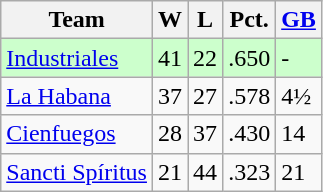<table class="wikitable">
<tr>
<th>Team</th>
<th>W</th>
<th>L</th>
<th>Pct.</th>
<th><a href='#'>GB</a></th>
</tr>
<tr style="background-color:#ccffcc;">
<td><a href='#'>Industriales</a></td>
<td>41</td>
<td>22</td>
<td>.650</td>
<td>-</td>
</tr>
<tr>
<td><a href='#'>La Habana</a></td>
<td>37</td>
<td>27</td>
<td>.578</td>
<td>4½</td>
</tr>
<tr>
<td><a href='#'>Cienfuegos</a></td>
<td>28</td>
<td>37</td>
<td>.430</td>
<td>14</td>
</tr>
<tr>
<td><a href='#'>Sancti Spíritus</a></td>
<td>21</td>
<td>44</td>
<td>.323</td>
<td>21</td>
</tr>
</table>
